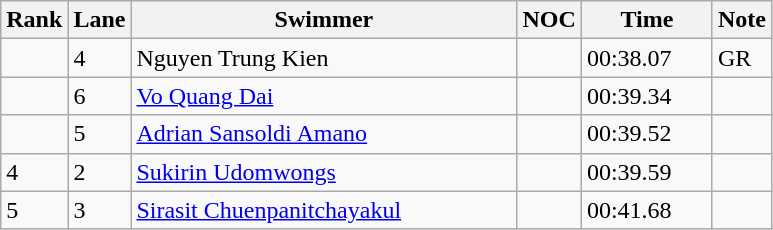<table class="wikitable sortable" style="text-align:Left">
<tr>
<th width=10>Rank</th>
<th width=10>Lane</th>
<th width=250>Swimmer</th>
<th width=10>NOC</th>
<th width=80>Time</th>
<th width=10>Note</th>
</tr>
<tr>
<td></td>
<td>4</td>
<td>Nguyen Trung Kien</td>
<td></td>
<td>00:38.07</td>
<td>GR</td>
</tr>
<tr>
<td></td>
<td>6</td>
<td><a href='#'>Vo Quang Dai</a></td>
<td></td>
<td>00:39.34</td>
<td></td>
</tr>
<tr>
<td></td>
<td>5</td>
<td><a href='#'>Adrian Sansoldi Amano</a></td>
<td></td>
<td>00:39.52</td>
<td></td>
</tr>
<tr>
<td>4</td>
<td>2</td>
<td><a href='#'>Sukirin Udomwongs</a></td>
<td></td>
<td>00:39.59</td>
<td></td>
</tr>
<tr>
<td>5</td>
<td>3</td>
<td><a href='#'>Sirasit Chuenpanitchayakul</a></td>
<td></td>
<td>00:41.68</td>
<td></td>
</tr>
</table>
